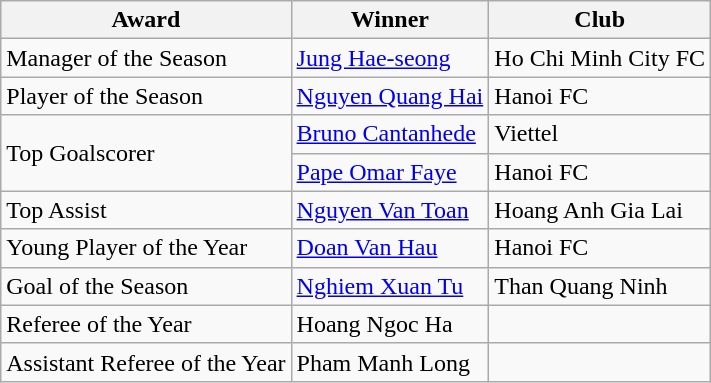<table class="wikitable">
<tr>
<th>Award</th>
<th>Winner</th>
<th>Club</th>
</tr>
<tr>
<td>Manager of the Season</td>
<td> <a href='#'>Jung Hae-seong</a></td>
<td>Ho Chi Minh City FC</td>
</tr>
<tr>
<td>Player of the Season</td>
<td> <a href='#'>Nguyen Quang Hai</a></td>
<td>Hanoi FC</td>
</tr>
<tr>
<td rowspan="2">Top Goalscorer</td>
<td> <a href='#'>Bruno Cantanhede</a></td>
<td>Viettel</td>
</tr>
<tr>
<td> <a href='#'>Pape Omar Faye</a></td>
<td>Hanoi FC</td>
</tr>
<tr>
<td>Top Assist</td>
<td> <a href='#'>Nguyen Van Toan</a></td>
<td>Hoang Anh Gia Lai</td>
</tr>
<tr>
<td>Young Player of the Year</td>
<td> <a href='#'>Doan Van Hau</a></td>
<td>Hanoi FC</td>
</tr>
<tr>
<td>Goal of the Season</td>
<td> <a href='#'>Nghiem Xuan Tu</a></td>
<td>Than Quang Ninh</td>
</tr>
<tr>
<td>Referee of the Year</td>
<td> Hoang Ngoc Ha</td>
<td></td>
</tr>
<tr>
<td>Assistant Referee of the Year</td>
<td> Pham Manh Long</td>
<td></td>
</tr>
</table>
